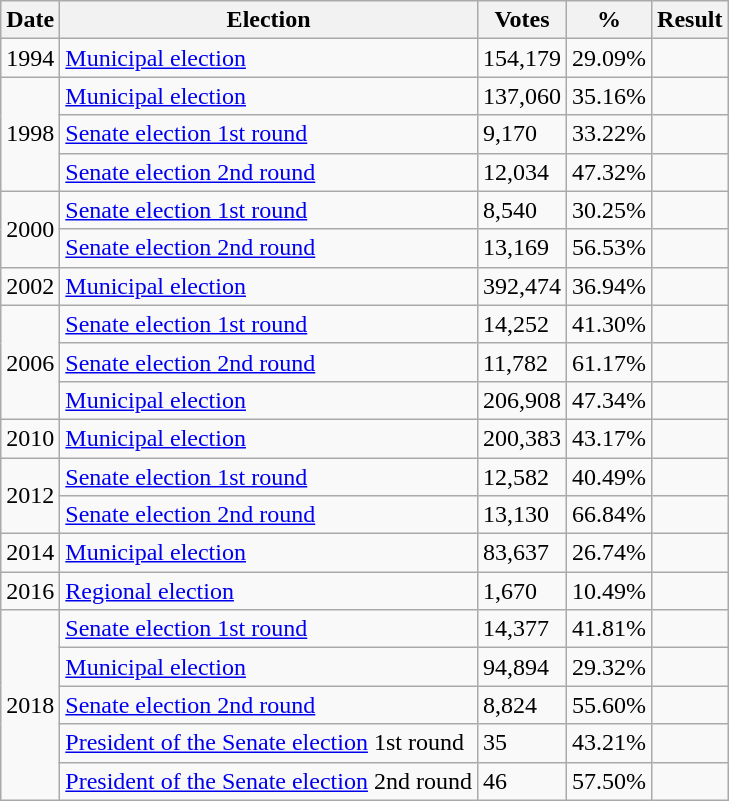<table class="wikitable">
<tr>
<th>Date</th>
<th>Election</th>
<th>Votes</th>
<th>%</th>
<th>Result</th>
</tr>
<tr>
<td>1994</td>
<td><a href='#'>Municipal election</a></td>
<td>154,179</td>
<td>29.09%</td>
<td></td>
</tr>
<tr>
<td rowspan="3">1998</td>
<td><a href='#'>Municipal election</a></td>
<td>137,060</td>
<td>35.16%</td>
<td></td>
</tr>
<tr>
<td><a href='#'>Senate election 1st round</a></td>
<td>9,170</td>
<td>33.22%</td>
<td></td>
</tr>
<tr>
<td><a href='#'>Senate election 2nd round</a></td>
<td>12,034</td>
<td>47.32%</td>
<td></td>
</tr>
<tr>
<td rowspan="2">2000</td>
<td><a href='#'>Senate election 1st round</a></td>
<td>8,540</td>
<td>30.25%</td>
<td></td>
</tr>
<tr>
<td><a href='#'>Senate election 2nd round</a></td>
<td>13,169</td>
<td>56.53%</td>
<td></td>
</tr>
<tr>
<td>2002</td>
<td><a href='#'>Municipal election</a></td>
<td>392,474</td>
<td>36.94%</td>
<td></td>
</tr>
<tr>
<td rowspan="3">2006</td>
<td><a href='#'>Senate election 1st round</a></td>
<td>14,252</td>
<td>41.30%</td>
<td></td>
</tr>
<tr>
<td><a href='#'>Senate election 2nd round</a></td>
<td>11,782</td>
<td>61.17%</td>
<td></td>
</tr>
<tr>
<td><a href='#'>Municipal election</a></td>
<td>206,908</td>
<td>47.34%</td>
<td></td>
</tr>
<tr>
<td>2010</td>
<td><a href='#'>Municipal election</a></td>
<td>200,383</td>
<td>43.17%</td>
<td></td>
</tr>
<tr>
<td rowspan="2">2012</td>
<td><a href='#'>Senate election 1st round</a></td>
<td>12,582</td>
<td>40.49%</td>
<td></td>
</tr>
<tr>
<td><a href='#'>Senate election 2nd round</a></td>
<td>13,130</td>
<td>66.84%</td>
<td></td>
</tr>
<tr>
<td>2014</td>
<td><a href='#'>Municipal election</a></td>
<td>83,637</td>
<td>26.74%</td>
<td></td>
</tr>
<tr>
<td>2016</td>
<td><a href='#'>Regional election</a></td>
<td>1,670</td>
<td>10.49%</td>
<td></td>
</tr>
<tr>
<td rowspan="5">2018</td>
<td><a href='#'>Senate election 1st round</a></td>
<td>14,377</td>
<td>41.81%</td>
<td></td>
</tr>
<tr>
<td><a href='#'>Municipal election</a></td>
<td>94,894</td>
<td>29.32%</td>
<td></td>
</tr>
<tr>
<td><a href='#'>Senate election 2nd round</a></td>
<td>8,824</td>
<td>55.60%</td>
<td></td>
</tr>
<tr>
<td><a href='#'>President of the Senate election</a> 1st round</td>
<td>35</td>
<td>43.21%</td>
<td></td>
</tr>
<tr>
<td><a href='#'>President of the Senate election</a> 2nd round</td>
<td>46</td>
<td>57.50%</td>
<td></td>
</tr>
</table>
